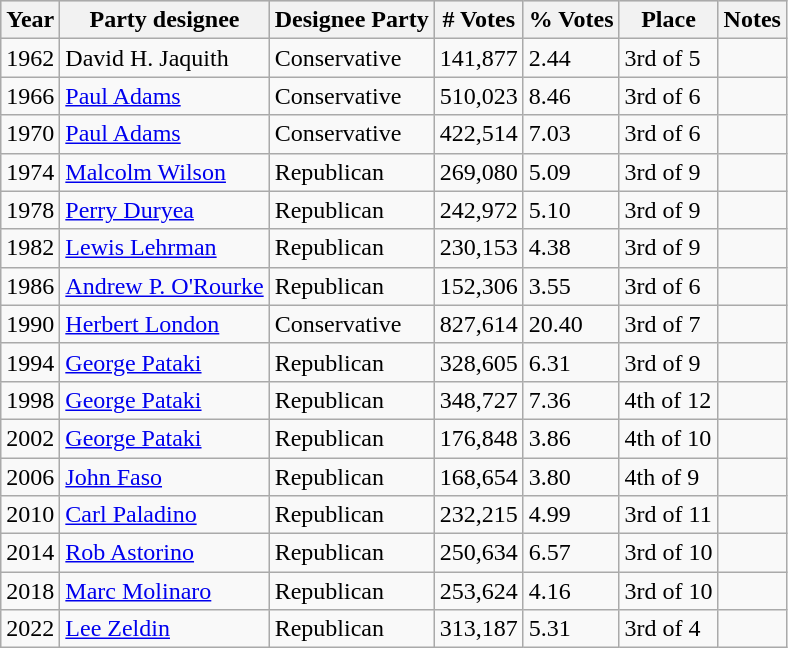<table class=wikitable>
<tr style="background:lightgrey;">
<th>Year</th>
<th>Party designee</th>
<th>Designee Party</th>
<th># Votes</th>
<th>% Votes</th>
<th>Place</th>
<th>Notes</th>
</tr>
<tr>
<td>1962</td>
<td>David H. Jaquith</td>
<td>Conservative</td>
<td>141,877</td>
<td>2.44</td>
<td>3rd of 5</td>
<td></td>
</tr>
<tr>
<td>1966</td>
<td><a href='#'>Paul Adams</a></td>
<td>Conservative</td>
<td>510,023</td>
<td>8.46</td>
<td>3rd of 6</td>
<td></td>
</tr>
<tr>
<td>1970</td>
<td><a href='#'>Paul Adams</a></td>
<td>Conservative</td>
<td>422,514</td>
<td>7.03</td>
<td>3rd of 6</td>
<td></td>
</tr>
<tr>
<td>1974</td>
<td><a href='#'>Malcolm Wilson</a></td>
<td>Republican</td>
<td>269,080</td>
<td>5.09</td>
<td>3rd of 9</td>
<td></td>
</tr>
<tr>
<td>1978</td>
<td><a href='#'>Perry Duryea</a></td>
<td>Republican</td>
<td>242,972</td>
<td>5.10</td>
<td>3rd of 9</td>
<td></td>
</tr>
<tr>
<td>1982</td>
<td><a href='#'>Lewis Lehrman</a></td>
<td>Republican</td>
<td>230,153</td>
<td>4.38</td>
<td>3rd of 9</td>
<td></td>
</tr>
<tr>
<td>1986</td>
<td><a href='#'>Andrew P. O'Rourke</a></td>
<td>Republican</td>
<td>152,306</td>
<td>3.55</td>
<td>3rd of 6</td>
<td></td>
</tr>
<tr>
<td>1990</td>
<td><a href='#'>Herbert London</a></td>
<td>Conservative</td>
<td>827,614</td>
<td>20.40</td>
<td>3rd of 7</td>
<td></td>
</tr>
<tr>
<td>1994</td>
<td><a href='#'>George Pataki</a></td>
<td>Republican</td>
<td>328,605</td>
<td>6.31</td>
<td>3rd of 9</td>
<td></td>
</tr>
<tr>
<td>1998</td>
<td><a href='#'>George Pataki</a></td>
<td>Republican</td>
<td>348,727</td>
<td>7.36</td>
<td>4th of 12</td>
<td></td>
</tr>
<tr>
<td>2002</td>
<td><a href='#'>George Pataki</a></td>
<td>Republican</td>
<td>176,848</td>
<td>3.86</td>
<td>4th of 10</td>
<td></td>
</tr>
<tr>
<td>2006</td>
<td><a href='#'>John Faso</a></td>
<td>Republican</td>
<td>168,654</td>
<td>3.80</td>
<td>4th of 9</td>
<td></td>
</tr>
<tr>
<td>2010</td>
<td><a href='#'>Carl Paladino</a></td>
<td>Republican</td>
<td>232,215</td>
<td>4.99</td>
<td>3rd of 11</td>
<td></td>
</tr>
<tr>
<td>2014</td>
<td><a href='#'>Rob Astorino</a></td>
<td>Republican</td>
<td>250,634</td>
<td>6.57</td>
<td>3rd of 10</td>
<td></td>
</tr>
<tr>
<td>2018</td>
<td><a href='#'>Marc Molinaro</a></td>
<td>Republican</td>
<td>253,624</td>
<td>4.16</td>
<td>3rd of 10</td>
<td></td>
</tr>
<tr>
<td>2022</td>
<td><a href='#'>Lee Zeldin</a></td>
<td>Republican</td>
<td>313,187</td>
<td>5.31</td>
<td>3rd of 4</td>
<td></td>
</tr>
</table>
